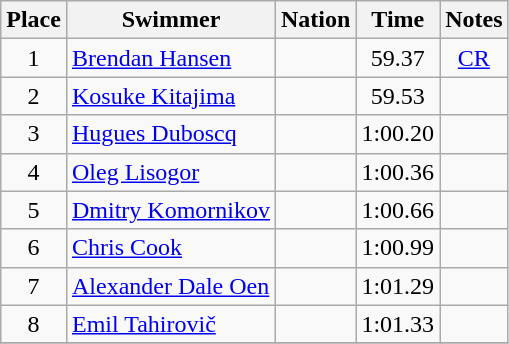<table class="wikitable sortable" style="text-align:center">
<tr>
<th>Place</th>
<th>Swimmer</th>
<th>Nation</th>
<th>Time</th>
<th>Notes</th>
</tr>
<tr>
<td>1</td>
<td align=left><a href='#'>Brendan Hansen</a></td>
<td align=left></td>
<td>59.37</td>
<td><a href='#'>CR</a></td>
</tr>
<tr>
<td>2</td>
<td align=left><a href='#'>Kosuke Kitajima</a></td>
<td align=left></td>
<td>59.53</td>
<td></td>
</tr>
<tr>
<td>3</td>
<td align=left><a href='#'>Hugues Duboscq</a></td>
<td align=left></td>
<td>1:00.20</td>
<td></td>
</tr>
<tr>
<td>4</td>
<td align=left><a href='#'>Oleg Lisogor</a></td>
<td align=left></td>
<td>1:00.36</td>
<td></td>
</tr>
<tr>
<td>5</td>
<td align=left><a href='#'>Dmitry Komornikov</a></td>
<td align=left></td>
<td>1:00.66</td>
<td></td>
</tr>
<tr>
<td>6</td>
<td align=left><a href='#'>Chris Cook</a></td>
<td align=left></td>
<td>1:00.99</td>
<td></td>
</tr>
<tr>
<td>7</td>
<td align=left><a href='#'>Alexander Dale Oen</a></td>
<td align=left></td>
<td>1:01.29</td>
<td></td>
</tr>
<tr>
<td>8</td>
<td align=left><a href='#'>Emil Tahirovič</a></td>
<td align=left></td>
<td>1:01.33</td>
<td></td>
</tr>
<tr>
</tr>
</table>
